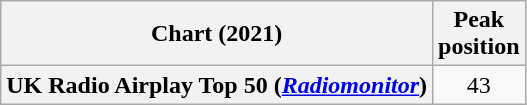<table class="wikitable plainrowheaders" style="text-align:center">
<tr>
<th scope="col">Chart (2021)</th>
<th scope="col">Peak<br>position</th>
</tr>
<tr>
<th scope="row">UK Radio Airplay Top 50 (<em><a href='#'>Radiomonitor</a></em>)</th>
<td>43</td>
</tr>
</table>
